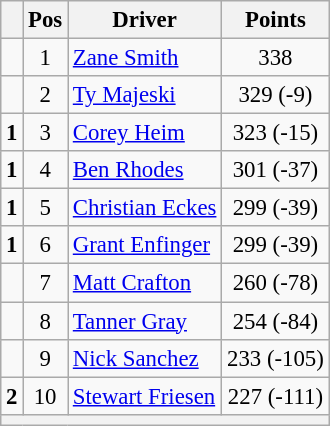<table class="wikitable" style="font-size: 95%;">
<tr>
<th></th>
<th>Pos</th>
<th>Driver</th>
<th>Points</th>
</tr>
<tr>
<td align="left"></td>
<td style="text-align:center;">1</td>
<td><a href='#'>Zane Smith</a></td>
<td style="text-align:center;">338</td>
</tr>
<tr>
<td align="left"></td>
<td style="text-align:center;">2</td>
<td><a href='#'>Ty Majeski</a></td>
<td style="text-align:center;">329 (-9)</td>
</tr>
<tr>
<td align="left"> <strong>1</strong></td>
<td style="text-align:center;">3</td>
<td><a href='#'>Corey Heim</a></td>
<td style="text-align:center;">323 (-15)</td>
</tr>
<tr>
<td align="left"> <strong>1</strong></td>
<td style="text-align:center;">4</td>
<td><a href='#'>Ben Rhodes</a></td>
<td style="text-align:center;">301 (-37)</td>
</tr>
<tr>
<td align="left"> <strong>1</strong></td>
<td style="text-align:center;">5</td>
<td><a href='#'>Christian Eckes</a></td>
<td style="text-align:center;">299 (-39)</td>
</tr>
<tr>
<td align="left"> <strong>1</strong></td>
<td style="text-align:center;">6</td>
<td><a href='#'>Grant Enfinger</a></td>
<td style="text-align:center;">299 (-39)</td>
</tr>
<tr>
<td align="left"></td>
<td style="text-align:center;">7</td>
<td><a href='#'>Matt Crafton</a></td>
<td style="text-align:center;">260 (-78)</td>
</tr>
<tr>
<td align="left"></td>
<td style="text-align:center;">8</td>
<td><a href='#'>Tanner Gray</a></td>
<td style="text-align:center;">254 (-84)</td>
</tr>
<tr>
<td align="left"></td>
<td style="text-align:center;">9</td>
<td><a href='#'>Nick Sanchez</a></td>
<td style="text-align:center;">233 (-105)</td>
</tr>
<tr>
<td align="left"> <strong>2</strong></td>
<td style="text-align:center;">10</td>
<td><a href='#'>Stewart Friesen</a></td>
<td style="text-align:center;">227 (-111)</td>
</tr>
<tr class="sortbottom">
<th colspan="9"></th>
</tr>
</table>
